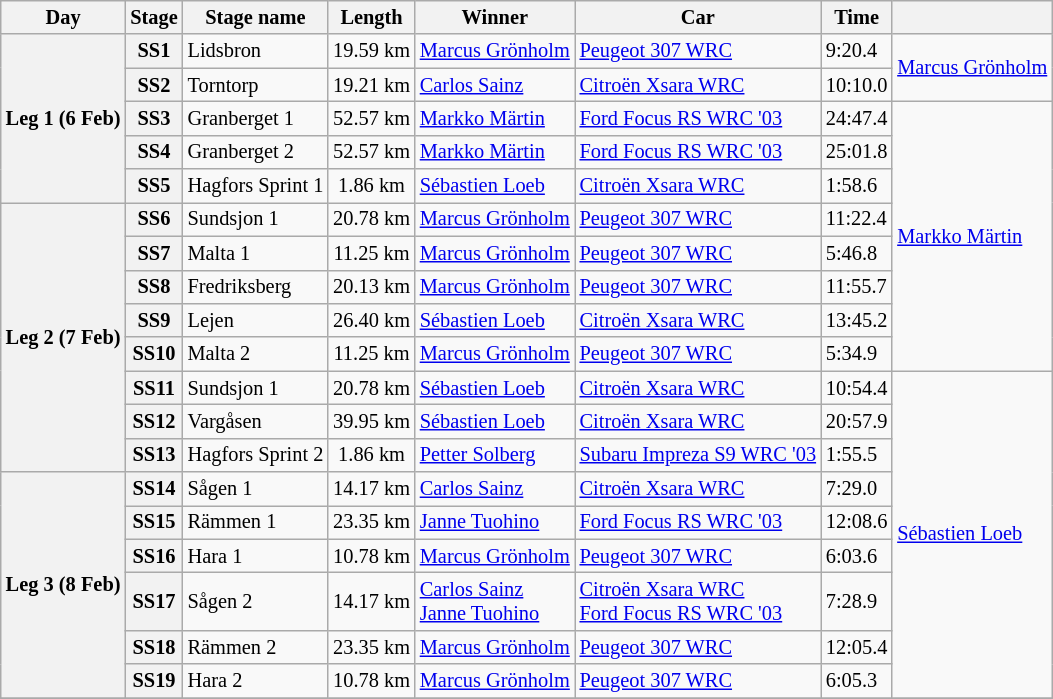<table class="wikitable" style="font-size: 85%;">
<tr>
<th>Day</th>
<th>Stage</th>
<th>Stage name</th>
<th>Length</th>
<th>Winner</th>
<th>Car</th>
<th>Time</th>
<th></th>
</tr>
<tr>
<th rowspan="5">Leg 1 (6 Feb)</th>
<th>SS1</th>
<td>Lidsbron</td>
<td align="center">19.59 km</td>
<td> <a href='#'>Marcus Grönholm</a></td>
<td><a href='#'>Peugeot 307 WRC</a></td>
<td>9:20.4</td>
<td rowspan="2"> <a href='#'>Marcus Grönholm</a></td>
</tr>
<tr>
<th>SS2</th>
<td>Torntorp</td>
<td align="center">19.21 km</td>
<td> <a href='#'>Carlos Sainz</a></td>
<td><a href='#'>Citroën Xsara WRC</a></td>
<td>10:10.0</td>
</tr>
<tr>
<th>SS3</th>
<td>Granberget 1</td>
<td align="center">52.57 km</td>
<td> <a href='#'>Markko Märtin</a></td>
<td><a href='#'>Ford Focus RS WRC '03</a></td>
<td>24:47.4</td>
<td rowspan="8"> <a href='#'>Markko Märtin</a></td>
</tr>
<tr>
<th>SS4</th>
<td>Granberget 2</td>
<td align="center">52.57 km</td>
<td> <a href='#'>Markko Märtin</a></td>
<td><a href='#'>Ford Focus RS WRC '03</a></td>
<td>25:01.8</td>
</tr>
<tr>
<th>SS5</th>
<td>Hagfors Sprint 1</td>
<td align="center">1.86 km</td>
<td> <a href='#'>Sébastien Loeb</a></td>
<td><a href='#'>Citroën Xsara WRC</a></td>
<td>1:58.6</td>
</tr>
<tr>
<th rowspan="8">Leg 2 (7 Feb)</th>
<th>SS6</th>
<td>Sundsjon 1</td>
<td align="center">20.78 km</td>
<td> <a href='#'>Marcus Grönholm</a></td>
<td><a href='#'>Peugeot 307 WRC</a></td>
<td>11:22.4</td>
</tr>
<tr>
<th>SS7</th>
<td>Malta 1</td>
<td align="center">11.25 km</td>
<td> <a href='#'>Marcus Grönholm</a></td>
<td><a href='#'>Peugeot 307 WRC</a></td>
<td>5:46.8</td>
</tr>
<tr>
<th>SS8</th>
<td>Fredriksberg</td>
<td align="center">20.13 km</td>
<td> <a href='#'>Marcus Grönholm</a></td>
<td><a href='#'>Peugeot 307 WRC</a></td>
<td>11:55.7</td>
</tr>
<tr>
<th>SS9</th>
<td>Lejen</td>
<td align="center">26.40 km</td>
<td> <a href='#'>Sébastien Loeb</a></td>
<td><a href='#'>Citroën Xsara WRC</a></td>
<td>13:45.2</td>
</tr>
<tr>
<th>SS10</th>
<td>Malta 2</td>
<td align="center">11.25 km</td>
<td> <a href='#'>Marcus Grönholm</a></td>
<td><a href='#'>Peugeot 307 WRC</a></td>
<td>5:34.9</td>
</tr>
<tr>
<th>SS11</th>
<td>Sundsjon 1</td>
<td align="center">20.78 km</td>
<td> <a href='#'>Sébastien Loeb</a></td>
<td><a href='#'>Citroën Xsara WRC</a></td>
<td>10:54.4</td>
<td rowspan="9"> <a href='#'>Sébastien Loeb</a></td>
</tr>
<tr>
<th>SS12</th>
<td>Vargåsen</td>
<td align="center">39.95 km</td>
<td> <a href='#'>Sébastien Loeb</a></td>
<td><a href='#'>Citroën Xsara WRC</a></td>
<td>20:57.9</td>
</tr>
<tr>
<th>SS13</th>
<td>Hagfors Sprint 2</td>
<td align="center">1.86 km</td>
<td> <a href='#'>Petter Solberg</a></td>
<td><a href='#'>Subaru Impreza S9 WRC '03</a></td>
<td>1:55.5</td>
</tr>
<tr>
<th rowspan="6">Leg 3 (8 Feb)</th>
<th>SS14</th>
<td>Sågen 1</td>
<td align="center">14.17 km</td>
<td> <a href='#'>Carlos Sainz</a></td>
<td><a href='#'>Citroën Xsara WRC</a></td>
<td>7:29.0</td>
</tr>
<tr>
<th>SS15</th>
<td>Rämmen 1</td>
<td align="center">23.35 km</td>
<td> <a href='#'>Janne Tuohino</a></td>
<td><a href='#'>Ford Focus RS WRC '03</a></td>
<td>12:08.6</td>
</tr>
<tr>
<th>SS16</th>
<td>Hara 1</td>
<td align="center">10.78 km</td>
<td> <a href='#'>Marcus Grönholm</a></td>
<td><a href='#'>Peugeot 307 WRC</a></td>
<td>6:03.6</td>
</tr>
<tr>
<th>SS17</th>
<td>Sågen 2</td>
<td align="center">14.17 km</td>
<td> <a href='#'>Carlos Sainz</a><br> <a href='#'>Janne Tuohino</a></td>
<td><a href='#'>Citroën Xsara WRC</a><br><a href='#'>Ford Focus RS WRC '03</a></td>
<td>7:28.9</td>
</tr>
<tr>
<th>SS18</th>
<td>Rämmen 2</td>
<td align="center">23.35 km</td>
<td> <a href='#'>Marcus Grönholm</a></td>
<td><a href='#'>Peugeot 307 WRC</a></td>
<td>12:05.4</td>
</tr>
<tr>
<th>SS19</th>
<td>Hara 2</td>
<td align="center">10.78 km</td>
<td> <a href='#'>Marcus Grönholm</a></td>
<td><a href='#'>Peugeot 307 WRC</a></td>
<td>6:05.3</td>
</tr>
<tr>
</tr>
</table>
